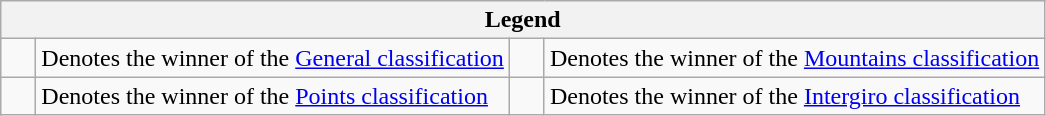<table class="wikitable">
<tr>
<th colspan=4>Legend</th>
</tr>
<tr>
<td>    </td>
<td>Denotes the winner of the <a href='#'>General classification</a></td>
<td>    </td>
<td>Denotes the winner of the <a href='#'>Mountains classification</a></td>
</tr>
<tr>
<td>    </td>
<td>Denotes the winner of the <a href='#'>Points classification</a></td>
<td>    </td>
<td>Denotes the winner of the <a href='#'>Intergiro classification</a></td>
</tr>
</table>
